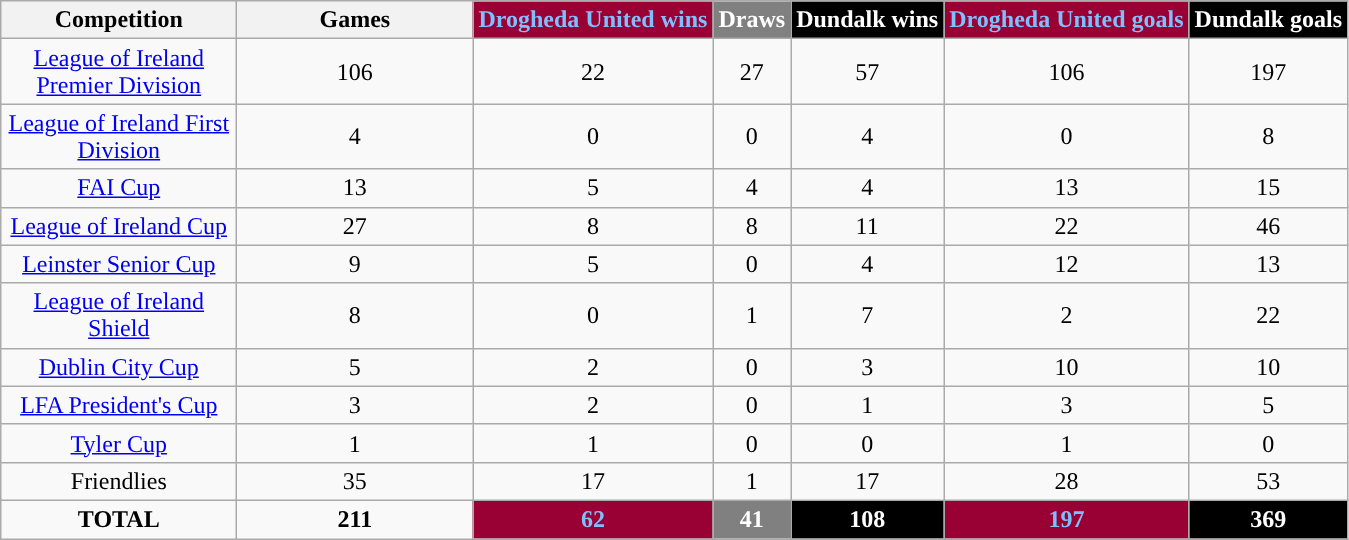<table class="wikitable" style="text-align:center">
<tr>
<th width=150>Competition</th>
<th width=150>Games</th>
<th style="background:#990033;color:#7EBFFF;">Drogheda United wins</th>
<th style="background:#808080;color:white;">Draws</th>
<th style="background:black;color:white;">Dundalk wins</th>
<th style="background:#990033;color:#7EBFFF;">Drogheda United goals</th>
<th style="background:black;color:white;">Dundalk goals</th>
</tr>
<tr>
<td><a href='#'>League of Ireland Premier Division</a></td>
<td>106</td>
<td>22</td>
<td>27</td>
<td>57</td>
<td>106</td>
<td>197</td>
</tr>
<tr>
<td><a href='#'>League of Ireland First Division</a></td>
<td>4</td>
<td>0</td>
<td>0</td>
<td>4</td>
<td>0</td>
<td>8</td>
</tr>
<tr>
<td><a href='#'>FAI Cup</a></td>
<td>13</td>
<td>5</td>
<td>4</td>
<td>4</td>
<td>13</td>
<td>15</td>
</tr>
<tr>
<td><a href='#'>League of Ireland Cup</a></td>
<td>27</td>
<td>8</td>
<td>8</td>
<td>11</td>
<td>22</td>
<td>46</td>
</tr>
<tr>
<td><a href='#'>Leinster Senior Cup</a></td>
<td>9</td>
<td>5</td>
<td>0</td>
<td>4</td>
<td>12</td>
<td>13</td>
</tr>
<tr>
<td><a href='#'>League of Ireland Shield</a></td>
<td>8</td>
<td>0</td>
<td>1</td>
<td>7</td>
<td>2</td>
<td>22</td>
</tr>
<tr>
<td><a href='#'>Dublin City Cup</a></td>
<td>5</td>
<td>2</td>
<td>0</td>
<td>3</td>
<td>10</td>
<td>10</td>
</tr>
<tr>
<td><a href='#'>LFA President's Cup</a></td>
<td>3</td>
<td>2</td>
<td>0</td>
<td>1</td>
<td>3</td>
<td>5</td>
</tr>
<tr>
<td><a href='#'>Tyler Cup</a></td>
<td>1</td>
<td>1</td>
<td>0</td>
<td>0</td>
<td>1</td>
<td>0</td>
</tr>
<tr>
<td>Friendlies</td>
<td>35</td>
<td>17</td>
<td>1</td>
<td>17</td>
<td>28</td>
<td>53</td>
</tr>
<tr>
<td><strong>TOTAL</strong></td>
<td><strong>211</strong></td>
<td style="background:#990033;color:#7EBFFF;"><strong>62</strong></td>
<td style="background:#808080;color:white;"><strong>41</strong></td>
<td style="background:black;color:white;"><strong>108</strong></td>
<td style="background:#990033;color:#7EBFFF;"><strong>197</strong></td>
<td style="background:black;color:white;"><strong>369</strong></td>
</tr>
</table>
